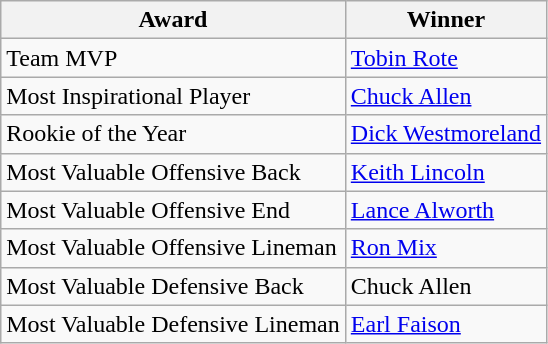<table class="wikitable">
<tr>
<th scope="col">Award</th>
<th scope="col">Winner</th>
</tr>
<tr>
<td>Team MVP</td>
<td><a href='#'>Tobin Rote</a></td>
</tr>
<tr>
<td>Most Inspirational Player</td>
<td><a href='#'>Chuck Allen</a></td>
</tr>
<tr>
<td>Rookie of the Year</td>
<td><a href='#'>Dick Westmoreland</a></td>
</tr>
<tr>
<td>Most Valuable Offensive Back</td>
<td><a href='#'>Keith Lincoln</a></td>
</tr>
<tr>
<td>Most Valuable Offensive End</td>
<td><a href='#'>Lance Alworth</a></td>
</tr>
<tr>
<td>Most Valuable Offensive Lineman</td>
<td><a href='#'>Ron Mix</a></td>
</tr>
<tr>
<td>Most Valuable Defensive Back</td>
<td>Chuck Allen</td>
</tr>
<tr>
<td>Most Valuable Defensive Lineman</td>
<td><a href='#'>Earl Faison</a></td>
</tr>
</table>
